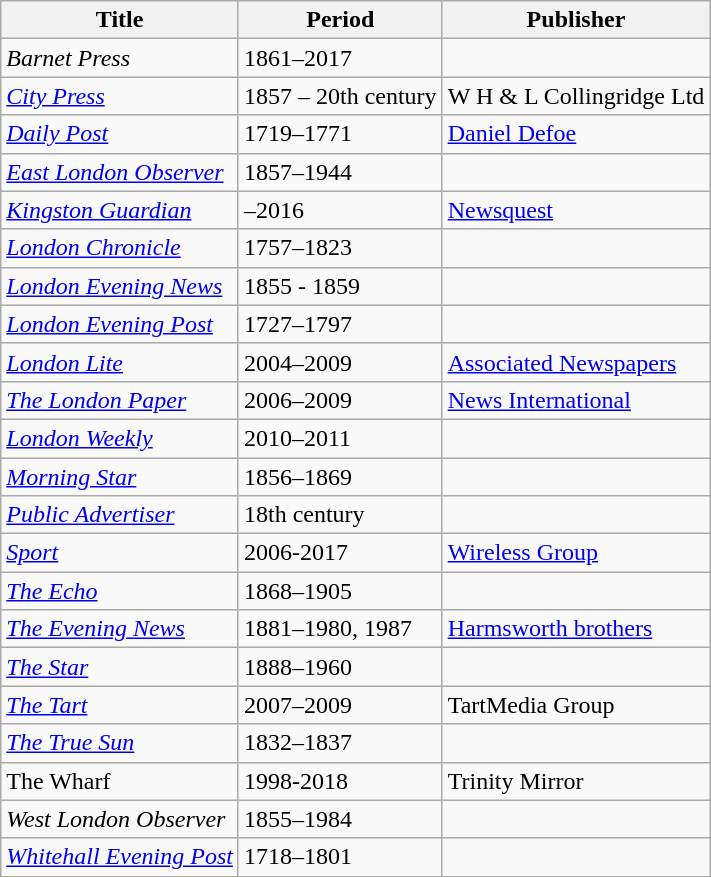<table class="wikitable sortable">
<tr>
<th>Title</th>
<th>Period</th>
<th>Publisher</th>
</tr>
<tr>
<td><em>Barnet Press</em></td>
<td>1861–2017</td>
<td></td>
</tr>
<tr>
<td><em><a href='#'>City Press</a></em></td>
<td>1857 – 20th century</td>
<td>W H & L Collingridge Ltd</td>
</tr>
<tr>
<td><em><a href='#'>Daily Post</a></em></td>
<td>1719–1771</td>
<td><a href='#'>Daniel Defoe</a></td>
</tr>
<tr>
<td><em><a href='#'>East London Observer</a></em></td>
<td>1857–1944</td>
<td></td>
</tr>
<tr>
<td><em><a href='#'>Kingston Guardian</a></em></td>
<td>–2016</td>
<td><a href='#'>Newsquest</a></td>
</tr>
<tr>
<td><em><a href='#'>London Chronicle</a></em></td>
<td>1757–1823</td>
<td></td>
</tr>
<tr>
<td><em><a href='#'>London Evening News</a></em></td>
<td>1855 - 1859</td>
<td></td>
</tr>
<tr>
<td><em><a href='#'>London Evening Post</a></em></td>
<td>1727–1797</td>
<td></td>
</tr>
<tr>
<td><em><a href='#'>London Lite</a></em></td>
<td>2004–2009</td>
<td><a href='#'>Associated Newspapers</a></td>
</tr>
<tr>
<td><em><a href='#'>The London Paper</a></em></td>
<td>2006–2009</td>
<td><a href='#'>News International</a></td>
</tr>
<tr>
<td><em><a href='#'>London Weekly</a></em></td>
<td>2010–2011</td>
<td></td>
</tr>
<tr>
<td><em><a href='#'>Morning Star</a></em></td>
<td>1856–1869</td>
<td></td>
</tr>
<tr>
<td><em><a href='#'>Public Advertiser</a></em></td>
<td>18th century</td>
<td></td>
</tr>
<tr>
<td><em><a href='#'>Sport</a></em></td>
<td>2006-2017</td>
<td><a href='#'>Wireless Group</a></td>
</tr>
<tr>
<td><em><a href='#'>The Echo</a></em></td>
<td>1868–1905</td>
<td></td>
</tr>
<tr>
<td><em><a href='#'>The Evening News</a></em></td>
<td>1881–1980, 1987</td>
<td><a href='#'>Harmsworth brothers</a></td>
</tr>
<tr>
<td><em><a href='#'>The Star</a></em></td>
<td>1888–1960</td>
<td></td>
</tr>
<tr>
<td><em><a href='#'>The Tart</a></em></td>
<td>2007–2009</td>
<td>TartMedia Group</td>
</tr>
<tr>
<td><em><a href='#'>The True Sun</a></em></td>
<td>1832–1837</td>
<td></td>
</tr>
<tr>
<td>The Wharf</td>
<td>1998-2018</td>
<td>Trinity Mirror</td>
</tr>
<tr>
<td><em>West London Observer</em></td>
<td>1855–1984</td>
<td></td>
</tr>
<tr>
<td><em><a href='#'>Whitehall Evening Post</a></em></td>
<td>1718–1801</td>
<td></td>
</tr>
</table>
